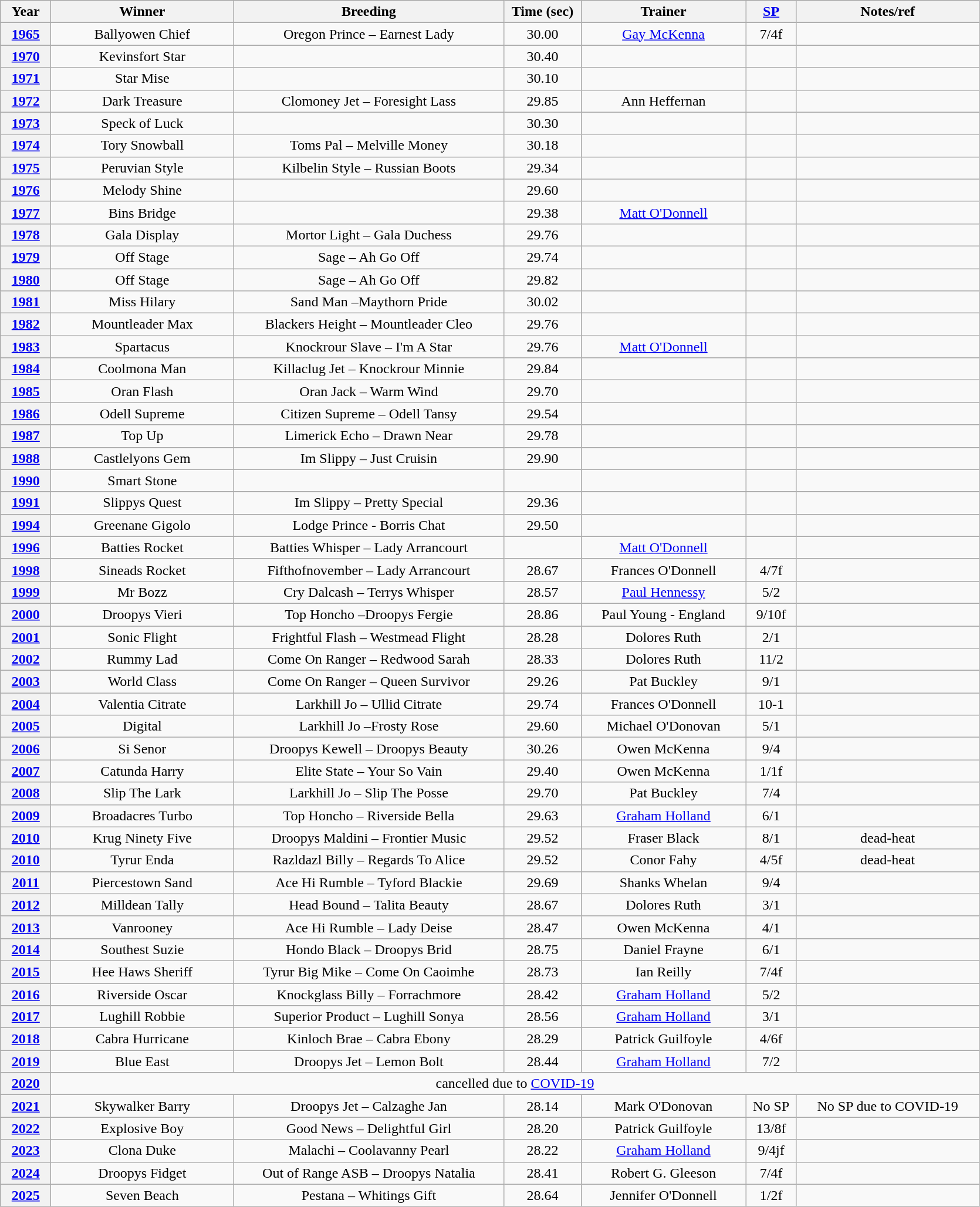<table class="wikitable" style="text-align:center">
<tr>
<th width=50>Year</th>
<th width=200>Winner</th>
<th width=300>Breeding</th>
<th width=80>Time (sec)</th>
<th width=180>Trainer</th>
<th width=50><a href='#'>SP</a></th>
<th width=200>Notes/ref</th>
</tr>
<tr>
<th><a href='#'>1965</a></th>
<td>Ballyowen Chief</td>
<td>Oregon Prince – Earnest Lady</td>
<td>30.00</td>
<td><a href='#'>Gay McKenna</a></td>
<td>7/4f</td>
<td></td>
</tr>
<tr>
<th><a href='#'>1970</a></th>
<td>Kevinsfort Star</td>
<td></td>
<td>30.40</td>
<td></td>
<td></td>
<td></td>
</tr>
<tr>
<th><a href='#'>1971</a></th>
<td>Star Mise</td>
<td></td>
<td>30.10</td>
<td></td>
<td></td>
<td></td>
</tr>
<tr>
<th><a href='#'>1972</a></th>
<td>Dark Treasure</td>
<td>Clomoney Jet – Foresight Lass</td>
<td>29.85</td>
<td>Ann Heffernan</td>
<td></td>
<td></td>
</tr>
<tr>
<th><a href='#'>1973</a></th>
<td>Speck of Luck</td>
<td></td>
<td>30.30</td>
<td></td>
<td></td>
<td></td>
</tr>
<tr>
<th><a href='#'>1974</a></th>
<td>Tory Snowball</td>
<td>Toms Pal – Melville Money</td>
<td>30.18</td>
<td></td>
<td></td>
<td></td>
</tr>
<tr>
<th><a href='#'>1975</a></th>
<td>Peruvian Style</td>
<td>Kilbelin Style – Russian Boots</td>
<td>29.34</td>
<td></td>
<td></td>
<td></td>
</tr>
<tr>
<th><a href='#'>1976</a></th>
<td>Melody Shine</td>
<td></td>
<td>29.60</td>
<td></td>
<td></td>
<td></td>
</tr>
<tr>
<th><a href='#'>1977</a></th>
<td>Bins Bridge</td>
<td></td>
<td>29.38</td>
<td><a href='#'>Matt O'Donnell</a></td>
<td></td>
<td></td>
</tr>
<tr>
<th><a href='#'>1978</a></th>
<td>Gala Display</td>
<td>Mortor Light – Gala Duchess</td>
<td>29.76</td>
<td></td>
<td></td>
<td></td>
</tr>
<tr>
<th><a href='#'>1979</a></th>
<td>Off Stage</td>
<td>Sage – Ah Go Off</td>
<td>29.74</td>
<td></td>
<td></td>
<td></td>
</tr>
<tr>
<th><a href='#'>1980</a></th>
<td>Off Stage</td>
<td>Sage – Ah Go Off</td>
<td>29.82</td>
<td></td>
<td></td>
<td></td>
</tr>
<tr>
<th><a href='#'>1981</a></th>
<td>Miss Hilary</td>
<td>Sand Man –Maythorn Pride</td>
<td>30.02</td>
<td></td>
<td></td>
<td></td>
</tr>
<tr>
<th><a href='#'>1982</a></th>
<td>Mountleader Max</td>
<td>Blackers Height – Mountleader Cleo</td>
<td>29.76</td>
<td></td>
<td></td>
<td></td>
</tr>
<tr>
<th><a href='#'>1983</a></th>
<td>Spartacus</td>
<td>Knockrour Slave – I'm A Star</td>
<td>29.76</td>
<td><a href='#'>Matt O'Donnell</a></td>
<td></td>
<td></td>
</tr>
<tr>
<th><a href='#'>1984</a></th>
<td>Coolmona Man</td>
<td>Killaclug Jet – Knockrour Minnie</td>
<td>29.84</td>
<td></td>
<td></td>
<td></td>
</tr>
<tr>
<th><a href='#'>1985</a></th>
<td>Oran Flash</td>
<td>Oran Jack – Warm Wind</td>
<td>29.70</td>
<td></td>
<td></td>
<td></td>
</tr>
<tr>
<th><a href='#'>1986</a></th>
<td>Odell Supreme</td>
<td>Citizen Supreme – Odell Tansy</td>
<td>29.54</td>
<td></td>
<td></td>
<td></td>
</tr>
<tr>
<th><a href='#'>1987</a></th>
<td>Top Up</td>
<td>Limerick Echo – Drawn Near</td>
<td>29.78</td>
<td></td>
<td></td>
<td></td>
</tr>
<tr>
<th><a href='#'>1988</a></th>
<td>Castlelyons Gem</td>
<td>Im Slippy – Just Cruisin</td>
<td>29.90</td>
<td></td>
<td></td>
<td></td>
</tr>
<tr>
<th><a href='#'>1990</a></th>
<td>Smart Stone</td>
<td></td>
<td></td>
<td></td>
<td></td>
<td></td>
</tr>
<tr>
<th><a href='#'>1991</a></th>
<td>Slippys Quest</td>
<td>Im Slippy – Pretty Special</td>
<td>29.36</td>
<td></td>
<td></td>
<td></td>
</tr>
<tr>
<th><a href='#'>1994</a></th>
<td>Greenane Gigolo</td>
<td>Lodge Prince - Borris Chat</td>
<td>29.50</td>
<td></td>
<td></td>
<td></td>
</tr>
<tr>
<th><a href='#'>1996</a></th>
<td>Batties Rocket</td>
<td>Batties Whisper – Lady Arrancourt</td>
<td></td>
<td><a href='#'>Matt O'Donnell</a></td>
<td></td>
<td></td>
</tr>
<tr>
<th><a href='#'>1998</a></th>
<td>Sineads Rocket</td>
<td>Fifthofnovember – Lady Arrancourt</td>
<td>28.67</td>
<td>Frances O'Donnell</td>
<td>4/7f</td>
<td></td>
</tr>
<tr>
<th><a href='#'>1999</a></th>
<td>Mr Bozz</td>
<td>Cry Dalcash – Terrys Whisper</td>
<td>28.57</td>
<td><a href='#'>Paul Hennessy</a></td>
<td>5/2</td>
<td></td>
</tr>
<tr>
<th><a href='#'>2000</a></th>
<td>Droopys Vieri</td>
<td>Top Honcho –Droopys Fergie</td>
<td>28.86</td>
<td>Paul Young - England</td>
<td>9/10f</td>
<td></td>
</tr>
<tr>
<th><a href='#'>2001</a></th>
<td>Sonic Flight</td>
<td>Frightful Flash – Westmead Flight</td>
<td>28.28</td>
<td>Dolores Ruth</td>
<td>2/1</td>
<td></td>
</tr>
<tr>
<th><a href='#'>2002</a></th>
<td>Rummy Lad</td>
<td>Come On Ranger – Redwood Sarah</td>
<td>28.33</td>
<td>Dolores Ruth</td>
<td>11/2</td>
<td></td>
</tr>
<tr>
<th><a href='#'>2003</a></th>
<td>World Class</td>
<td>Come On Ranger – Queen Survivor</td>
<td>29.26</td>
<td>Pat Buckley</td>
<td>9/1</td>
<td></td>
</tr>
<tr>
<th><a href='#'>2004</a></th>
<td>Valentia Citrate</td>
<td>Larkhill Jo – Ullid Citrate</td>
<td>29.74</td>
<td>Frances O'Donnell</td>
<td>10-1</td>
<td></td>
</tr>
<tr>
<th><a href='#'>2005</a></th>
<td>Digital</td>
<td>Larkhill Jo –Frosty Rose</td>
<td>29.60</td>
<td>Michael O'Donovan</td>
<td>5/1</td>
<td></td>
</tr>
<tr>
<th><a href='#'>2006</a></th>
<td>Si Senor</td>
<td>Droopys Kewell – Droopys Beauty</td>
<td>30.26</td>
<td>Owen McKenna</td>
<td>9/4</td>
<td></td>
</tr>
<tr>
<th><a href='#'>2007</a></th>
<td>Catunda Harry</td>
<td>Elite State – Your So Vain</td>
<td>29.40</td>
<td>Owen McKenna</td>
<td>1/1f</td>
<td></td>
</tr>
<tr>
<th><a href='#'>2008</a></th>
<td>Slip The Lark</td>
<td>Larkhill Jo – Slip The Posse</td>
<td>29.70</td>
<td>Pat Buckley</td>
<td>7/4</td>
<td></td>
</tr>
<tr>
<th><a href='#'>2009</a></th>
<td>Broadacres Turbo</td>
<td>Top Honcho – Riverside Bella</td>
<td>29.63</td>
<td><a href='#'>Graham Holland</a></td>
<td>6/1</td>
<td></td>
</tr>
<tr>
<th><a href='#'>2010</a></th>
<td>Krug Ninety Five</td>
<td>Droopys Maldini – Frontier Music</td>
<td>29.52</td>
<td>Fraser Black</td>
<td>8/1</td>
<td>dead-heat</td>
</tr>
<tr>
<th><a href='#'>2010</a></th>
<td>Tyrur Enda</td>
<td>Razldazl Billy – Regards To Alice</td>
<td>29.52</td>
<td>Conor Fahy</td>
<td>4/5f</td>
<td>dead-heat</td>
</tr>
<tr>
<th><a href='#'>2011</a></th>
<td>Piercestown Sand</td>
<td>Ace Hi Rumble – Tyford Blackie</td>
<td>29.69</td>
<td>Shanks Whelan</td>
<td>9/4</td>
<td></td>
</tr>
<tr>
<th><a href='#'>2012</a></th>
<td>Milldean Tally</td>
<td>Head Bound – Talita Beauty</td>
<td>28.67</td>
<td>Dolores Ruth</td>
<td>3/1</td>
<td></td>
</tr>
<tr>
<th><a href='#'>2013</a></th>
<td>Vanrooney</td>
<td>Ace Hi Rumble – Lady Deise</td>
<td>28.47</td>
<td>Owen McKenna</td>
<td>4/1</td>
<td></td>
</tr>
<tr>
<th><a href='#'>2014</a></th>
<td>Southest Suzie</td>
<td>Hondo Black – Droopys Brid</td>
<td>28.75</td>
<td>Daniel Frayne</td>
<td>6/1</td>
<td></td>
</tr>
<tr>
<th><a href='#'>2015</a></th>
<td>Hee Haws Sheriff</td>
<td>Tyrur Big Mike – Come On Caoimhe</td>
<td>28.73</td>
<td>Ian Reilly</td>
<td>7/4f</td>
<td></td>
</tr>
<tr>
<th><a href='#'>2016</a></th>
<td>Riverside Oscar</td>
<td>Knockglass Billy – Forrachmore</td>
<td>28.42</td>
<td><a href='#'>Graham Holland</a></td>
<td>5/2</td>
<td></td>
</tr>
<tr>
<th><a href='#'>2017</a></th>
<td>Lughill Robbie</td>
<td>Superior Product – Lughill Sonya</td>
<td>28.56</td>
<td><a href='#'>Graham Holland</a></td>
<td>3/1</td>
<td></td>
</tr>
<tr>
<th><a href='#'>2018</a></th>
<td>Cabra Hurricane</td>
<td>Kinloch Brae – Cabra Ebony</td>
<td>28.29</td>
<td>Patrick Guilfoyle</td>
<td>4/6f</td>
<td></td>
</tr>
<tr>
<th><a href='#'>2019</a></th>
<td>Blue East</td>
<td>Droopys Jet – Lemon Bolt</td>
<td>28.44</td>
<td><a href='#'>Graham Holland</a></td>
<td>7/2</td>
<td></td>
</tr>
<tr>
<th><a href='#'>2020</a></th>
<td colspan=6>cancelled due to <a href='#'>COVID-19</a></td>
</tr>
<tr>
<th><a href='#'>2021</a></th>
<td>Skywalker Barry</td>
<td>Droopys Jet – Calzaghe Jan</td>
<td>28.14</td>
<td>Mark O'Donovan</td>
<td>No SP</td>
<td>No SP due to COVID-19</td>
</tr>
<tr>
<th><a href='#'>2022</a></th>
<td>Explosive Boy</td>
<td>Good News – Delightful Girl</td>
<td>28.20</td>
<td>Patrick Guilfoyle</td>
<td>13/8f</td>
<td></td>
</tr>
<tr>
<th><a href='#'>2023</a></th>
<td>Clona Duke</td>
<td>Malachi – Coolavanny Pearl</td>
<td>28.22</td>
<td><a href='#'>Graham Holland</a></td>
<td>9/4jf</td>
<td></td>
</tr>
<tr>
<th><a href='#'>2024</a></th>
<td>Droopys Fidget</td>
<td>Out of Range ASB – Droopys Natalia</td>
<td>28.41</td>
<td>Robert G. Gleeson</td>
<td>7/4f</td>
<td></td>
</tr>
<tr>
<th><a href='#'>2025</a></th>
<td>Seven Beach</td>
<td>Pestana – Whitings Gift</td>
<td>28.64</td>
<td>Jennifer O'Donnell</td>
<td>1/2f</td>
<td></td>
</tr>
</table>
